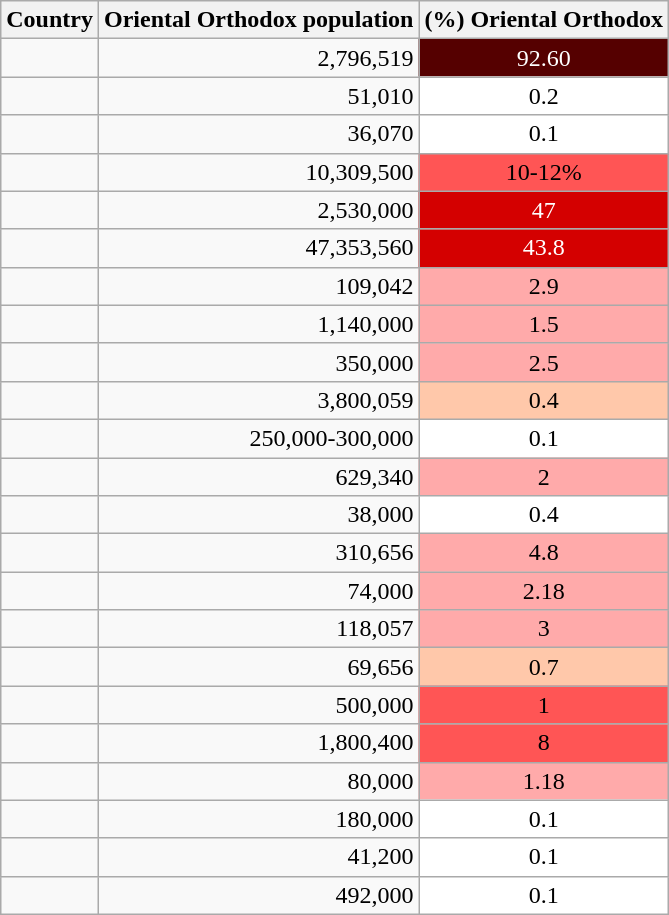<table class="wikitable sortable">
<tr>
<th>Country</th>
<th data-sort-type="number">Oriental Orthodox population</th>
<th data-sort-type="number">(%) Oriental Orthodox</th>
</tr>
<tr>
<td></td>
<td style="text-align:right;">2,796,519</td>
<td style="background:#550000; color:white; text-align:center;">92.60</td>
</tr>
<tr>
<td></td>
<td style="text-align:right;">51,010 </td>
<td style="background:#FFFFFF; text-align:center; text-align:center;">0.2</td>
</tr>
<tr>
<td></td>
<td style="text-align:right;">36,070 </td>
<td style="background:#FFFFFF; text-align:center; text-align:center;">0.1</td>
</tr>
<tr>
<td></td>
<td style="text-align:right;">10,309,500</td>
<td style="background:#ff5555; text-align:center;">10-12%</td>
</tr>
<tr>
<td></td>
<td style="text-align:right;">2,530,000</td>
<td style="background:#d40000; color:white; text-align:center;">47</td>
</tr>
<tr>
<td></td>
<td style="text-align:right;">47,353,560 </td>
<td style="background:#d40000; color:white; text-align:center;">43.8</td>
</tr>
<tr>
<td></td>
<td style="text-align:right;">109,042 </td>
<td style="background:#ffaaaa; text-align:center; text-align:center;">2.9</td>
</tr>
<tr>
<td></td>
<td style="text-align:right;">1,140,000</td>
<td style="background:#ffaaaa; text-align:center;">1.5</td>
</tr>
<tr>
<td></td>
<td style="text-align:right;">350,000 </td>
<td style="background:#ffaaaa; text-align:center; text-align:center;">2.5</td>
</tr>
<tr>
<td></td>
<td style="text-align:right;">3,800,059</td>
<td style="background:#ffc8aa; text-align:center; text-align:center;">0.4</td>
</tr>
<tr>
<td></td>
<td style="text-align:right;">250,000-300,000</td>
<td style="background:#FFFFFF; text-align:center;">0.1</td>
</tr>
<tr>
<td></td>
<td style="text-align:right;">629,340</td>
<td style="background:#ffaaaa; text-align:center;">2</td>
</tr>
<tr>
<td></td>
<td style="text-align:right;">38,000  </td>
<td style="background:#FFFFFF; text-align:center;">0.4</td>
</tr>
<tr>
<td></td>
<td style="text-align:right;">310,656</td>
<td style="background:#ffaaaa; text-align:center;">4.8</td>
</tr>
<tr>
<td></td>
<td style="text-align:right;">74,000 </td>
<td style="background:#ffaaaa; text-align:center; text-align:center;">2.18</td>
</tr>
<tr>
<td></td>
<td style="text-align:right;">118,057</td>
<td style="background:#ffaaaa; text-align:center;">3</td>
</tr>
<tr>
<td></td>
<td style="text-align:right;">69,656 </td>
<td style="background:#ffc8aa; text-align:center; text-align:center;">0.7</td>
</tr>
<tr>
<td></td>
<td style="text-align:right;">500,000</td>
<td style="background:#ff5555; text-align:center;">1</td>
</tr>
<tr>
<td></td>
<td style="text-align:right;">1,800,400</td>
<td style="background:#ff5555; text-align:center;">8</td>
</tr>
<tr>
<td></td>
<td style="text-align:right;">80,000</td>
<td style="background:#ffaaaa; text-align:center;">1.18</td>
</tr>
<tr>
<td></td>
<td style="text-align:right;">180,000</td>
<td style="background:#FFFFFF; text-align:center;">0.1</td>
</tr>
<tr>
<td></td>
<td style="text-align:right;">41,200 </td>
<td style="background:#FFFFFF; text-align:center; text-align:center;">0.1</td>
</tr>
<tr>
<td></td>
<td style="text-align:right;">492,000 </td>
<td style="background:#FFFFFF; text-align:center; text-align:center;">0.1</td>
</tr>
</table>
